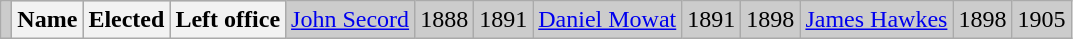<table class="wikitable">
<tr bgcolor="CCCCCC">
<td></td>
<th>Name</th>
<th>Elected</th>
<th>Left office<br></th>
<td><a href='#'>John Secord</a></td>
<td>1888</td>
<td>1891<br></td>
<td><a href='#'>Daniel Mowat</a></td>
<td>1891</td>
<td>1898<br></td>
<td><a href='#'>James Hawkes</a></td>
<td>1898</td>
<td>1905</td>
</tr>
</table>
